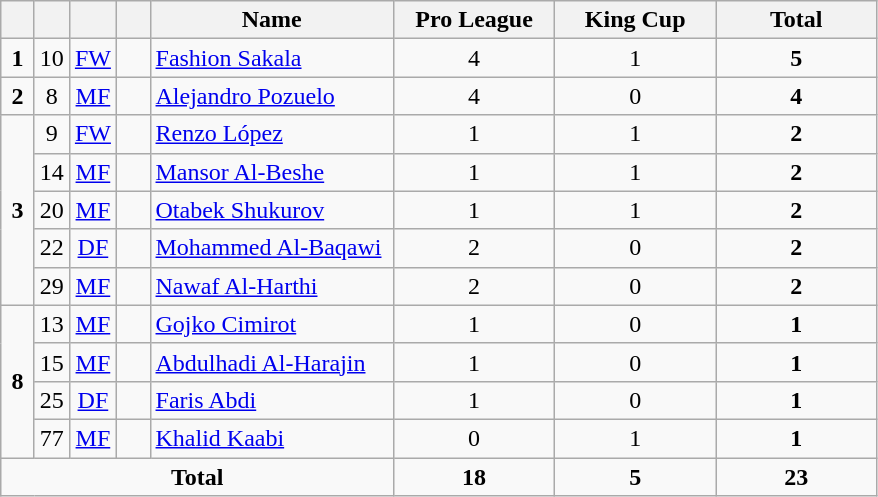<table class="wikitable" style="text-align:center">
<tr>
<th width=15></th>
<th width=15></th>
<th width=15></th>
<th width=15></th>
<th width=155>Name</th>
<th width=100>Pro League</th>
<th width=100>King Cup</th>
<th width=100>Total</th>
</tr>
<tr>
<td><strong>1</strong></td>
<td>10</td>
<td><a href='#'>FW</a></td>
<td></td>
<td align=left><a href='#'>Fashion Sakala</a></td>
<td>4</td>
<td>1</td>
<td><strong>5</strong></td>
</tr>
<tr>
<td><strong>2</strong></td>
<td>8</td>
<td><a href='#'>MF</a></td>
<td></td>
<td align=left><a href='#'>Alejandro Pozuelo</a></td>
<td>4</td>
<td>0</td>
<td><strong>4</strong></td>
</tr>
<tr>
<td rowspan=5><strong>3</strong></td>
<td>9</td>
<td><a href='#'>FW</a></td>
<td></td>
<td align=left><a href='#'>Renzo López</a></td>
<td>1</td>
<td>1</td>
<td><strong>2</strong></td>
</tr>
<tr>
<td>14</td>
<td><a href='#'>MF</a></td>
<td></td>
<td align=left><a href='#'>Mansor Al-Beshe</a></td>
<td>1</td>
<td>1</td>
<td><strong>2</strong></td>
</tr>
<tr>
<td>20</td>
<td><a href='#'>MF</a></td>
<td></td>
<td align=left><a href='#'>Otabek Shukurov</a></td>
<td>1</td>
<td>1</td>
<td><strong>2</strong></td>
</tr>
<tr>
<td>22</td>
<td><a href='#'>DF</a></td>
<td></td>
<td align=left><a href='#'>Mohammed Al-Baqawi</a></td>
<td>2</td>
<td>0</td>
<td><strong>2</strong></td>
</tr>
<tr>
<td>29</td>
<td><a href='#'>MF</a></td>
<td></td>
<td align=left><a href='#'>Nawaf Al-Harthi</a></td>
<td>2</td>
<td>0</td>
<td><strong>2</strong></td>
</tr>
<tr>
<td rowspan=4><strong>8</strong></td>
<td>13</td>
<td><a href='#'>MF</a></td>
<td></td>
<td align=left><a href='#'>Gojko Cimirot</a></td>
<td>1</td>
<td>0</td>
<td><strong>1</strong></td>
</tr>
<tr>
<td>15</td>
<td><a href='#'>MF</a></td>
<td></td>
<td align=left><a href='#'>Abdulhadi Al-Harajin</a></td>
<td>1</td>
<td>0</td>
<td><strong>1</strong></td>
</tr>
<tr>
<td>25</td>
<td><a href='#'>DF</a></td>
<td></td>
<td align=left><a href='#'>Faris Abdi</a></td>
<td>1</td>
<td>0</td>
<td><strong>1</strong></td>
</tr>
<tr>
<td>77</td>
<td><a href='#'>MF</a></td>
<td></td>
<td align=left><a href='#'>Khalid Kaabi</a></td>
<td>0</td>
<td>1</td>
<td><strong>1</strong></td>
</tr>
<tr>
<td colspan=5><strong>Total</strong></td>
<td><strong>18</strong></td>
<td><strong>5</strong></td>
<td><strong>23</strong></td>
</tr>
</table>
